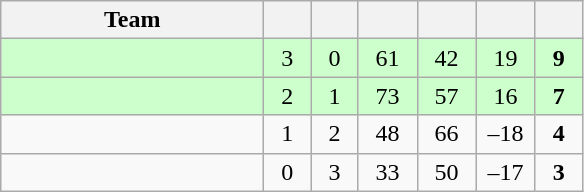<table class="wikitable" style="text-align:center;">
<tr>
<th style="width:10.5em;">Team</th>
<th style="width:1.5em;"></th>
<th style="width:1.5em;"></th>
<th style="width:2.0em;"></th>
<th style="width:2.0em;"></th>
<th style="width:2.0em;"></th>
<th style="width:1.5em;"></th>
</tr>
<tr bgcolor=#cfc>
<td align="left"></td>
<td>3</td>
<td>0</td>
<td>61</td>
<td>42</td>
<td>19</td>
<td><strong>9</strong></td>
</tr>
<tr bgcolor=#cfc>
<td align="left"></td>
<td>2</td>
<td>1</td>
<td>73</td>
<td>57</td>
<td>16</td>
<td><strong>7</strong></td>
</tr>
<tr>
<td align="left"></td>
<td>1</td>
<td>2</td>
<td>48</td>
<td>66</td>
<td>–18</td>
<td><strong>4</strong></td>
</tr>
<tr>
<td align="left"></td>
<td>0</td>
<td>3</td>
<td>33</td>
<td>50</td>
<td>–17</td>
<td><strong>3</strong></td>
</tr>
</table>
